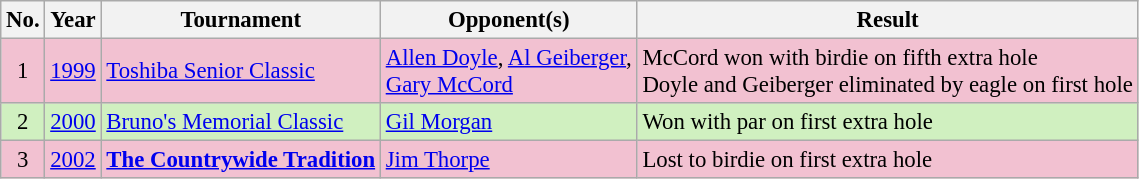<table class="wikitable" style="font-size:95%;">
<tr>
<th>No.</th>
<th>Year</th>
<th>Tournament</th>
<th>Opponent(s)</th>
<th>Result</th>
</tr>
<tr style="background:#F2C1D1;">
<td align=center>1</td>
<td><a href='#'>1999</a></td>
<td><a href='#'>Toshiba Senior Classic</a></td>
<td> <a href='#'>Allen Doyle</a>,  <a href='#'>Al Geiberger</a>,<br> <a href='#'>Gary McCord</a></td>
<td>McCord won with birdie on fifth extra hole<br>Doyle and Geiberger eliminated by eagle on first hole</td>
</tr>
<tr style="background:#D0F0C0;">
<td align=center>2</td>
<td><a href='#'>2000</a></td>
<td><a href='#'>Bruno's Memorial Classic</a></td>
<td> <a href='#'>Gil Morgan</a></td>
<td>Won with par on first extra hole</td>
</tr>
<tr style="background:#F2C1D1;">
<td align=center>3</td>
<td><a href='#'>2002</a></td>
<td><strong><a href='#'>The Countrywide Tradition</a></strong></td>
<td> <a href='#'>Jim Thorpe</a></td>
<td>Lost to birdie on first extra hole</td>
</tr>
</table>
